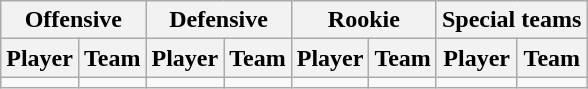<table class="wikitable" border="1">
<tr>
<th colspan="2">Offensive</th>
<th colspan="2">Defensive</th>
<th colspan="2">Rookie</th>
<th colspan="2">Special teams</th>
</tr>
<tr>
<th>Player</th>
<th>Team</th>
<th>Player</th>
<th>Team</th>
<th>Player</th>
<th>Team</th>
<th>Player</th>
<th>Team</th>
</tr>
<tr>
<td></td>
<td></td>
<td></td>
<td></td>
<td></td>
<td></td>
<td></td>
<td></td>
</tr>
</table>
